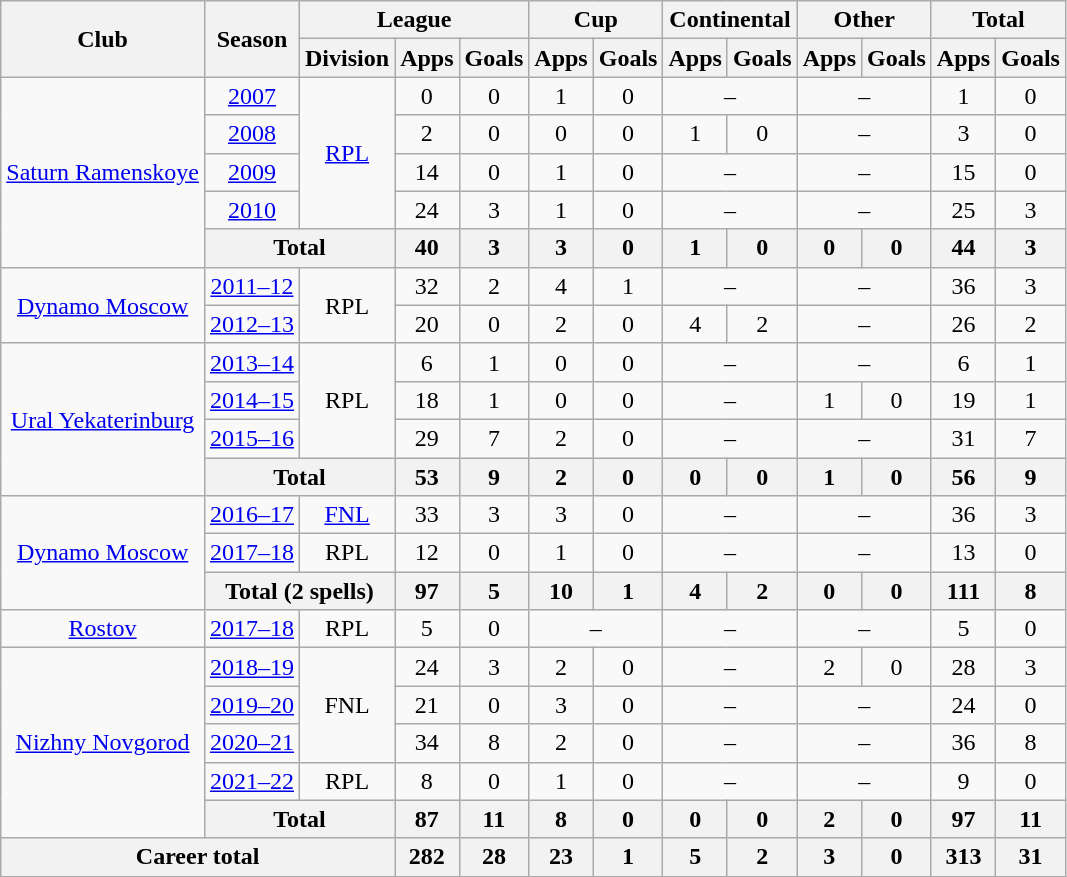<table class="wikitable" style="text-align: center;">
<tr>
<th rowspan=2>Club</th>
<th rowspan=2>Season</th>
<th colspan=3>League</th>
<th colspan=2>Cup</th>
<th colspan=2>Continental</th>
<th colspan=2>Other</th>
<th colspan=2>Total</th>
</tr>
<tr>
<th>Division</th>
<th>Apps</th>
<th>Goals</th>
<th>Apps</th>
<th>Goals</th>
<th>Apps</th>
<th>Goals</th>
<th>Apps</th>
<th>Goals</th>
<th>Apps</th>
<th>Goals</th>
</tr>
<tr>
<td rowspan="5"><a href='#'>Saturn Ramenskoye</a></td>
<td><a href='#'>2007</a></td>
<td rowspan="4"><a href='#'>RPL</a></td>
<td>0</td>
<td>0</td>
<td>1</td>
<td>0</td>
<td colspan=2>–</td>
<td colspan=2>–</td>
<td>1</td>
<td>0</td>
</tr>
<tr>
<td><a href='#'>2008</a></td>
<td>2</td>
<td>0</td>
<td>0</td>
<td>0</td>
<td>1</td>
<td>0</td>
<td colspan=2>–</td>
<td>3</td>
<td>0</td>
</tr>
<tr>
<td><a href='#'>2009</a></td>
<td>14</td>
<td>0</td>
<td>1</td>
<td>0</td>
<td colspan=2>–</td>
<td colspan=2>–</td>
<td>15</td>
<td>0</td>
</tr>
<tr>
<td><a href='#'>2010</a></td>
<td>24</td>
<td>3</td>
<td>1</td>
<td>0</td>
<td colspan=2>–</td>
<td colspan=2>–</td>
<td>25</td>
<td>3</td>
</tr>
<tr>
<th colspan=2>Total</th>
<th>40</th>
<th>3</th>
<th>3</th>
<th>0</th>
<th>1</th>
<th>0</th>
<th>0</th>
<th>0</th>
<th>44</th>
<th>3</th>
</tr>
<tr>
<td rowspan="2"><a href='#'>Dynamo Moscow</a></td>
<td><a href='#'>2011–12</a></td>
<td rowspan="2">RPL</td>
<td>32</td>
<td>2</td>
<td>4</td>
<td>1</td>
<td colspan=2>–</td>
<td colspan=2>–</td>
<td>36</td>
<td>3</td>
</tr>
<tr>
<td><a href='#'>2012–13</a></td>
<td>20</td>
<td>0</td>
<td>2</td>
<td>0</td>
<td>4</td>
<td>2</td>
<td colspan=2>–</td>
<td>26</td>
<td>2</td>
</tr>
<tr>
<td rowspan="4"><a href='#'>Ural Yekaterinburg</a></td>
<td><a href='#'>2013–14</a></td>
<td rowspan="3">RPL</td>
<td>6</td>
<td>1</td>
<td>0</td>
<td>0</td>
<td colspan=2>–</td>
<td colspan=2>–</td>
<td>6</td>
<td>1</td>
</tr>
<tr>
<td><a href='#'>2014–15</a></td>
<td>18</td>
<td>1</td>
<td>0</td>
<td>0</td>
<td colspan=2>–</td>
<td>1</td>
<td>0</td>
<td>19</td>
<td>1</td>
</tr>
<tr>
<td><a href='#'>2015–16</a></td>
<td>29</td>
<td>7</td>
<td>2</td>
<td>0</td>
<td colspan=2>–</td>
<td colspan=2>–</td>
<td>31</td>
<td>7</td>
</tr>
<tr>
<th colspan=2>Total</th>
<th>53</th>
<th>9</th>
<th>2</th>
<th>0</th>
<th>0</th>
<th>0</th>
<th>1</th>
<th>0</th>
<th>56</th>
<th>9</th>
</tr>
<tr>
<td rowspan="3"><a href='#'>Dynamo Moscow</a></td>
<td><a href='#'>2016–17</a></td>
<td><a href='#'>FNL</a></td>
<td>33</td>
<td>3</td>
<td>3</td>
<td>0</td>
<td colspan=2>–</td>
<td colspan=2>–</td>
<td>36</td>
<td>3</td>
</tr>
<tr>
<td><a href='#'>2017–18</a></td>
<td>RPL</td>
<td>12</td>
<td>0</td>
<td>1</td>
<td>0</td>
<td colspan=2>–</td>
<td colspan=2>–</td>
<td>13</td>
<td>0</td>
</tr>
<tr>
<th colspan=2>Total (2 spells)</th>
<th>97</th>
<th>5</th>
<th>10</th>
<th>1</th>
<th>4</th>
<th>2</th>
<th>0</th>
<th>0</th>
<th>111</th>
<th>8</th>
</tr>
<tr>
<td><a href='#'>Rostov</a></td>
<td><a href='#'>2017–18</a></td>
<td>RPL</td>
<td>5</td>
<td>0</td>
<td colspan=2>–</td>
<td colspan=2>–</td>
<td colspan=2>–</td>
<td>5</td>
<td>0</td>
</tr>
<tr>
<td rowspan="5"><a href='#'>Nizhny Novgorod</a></td>
<td><a href='#'>2018–19</a></td>
<td rowspan="3">FNL</td>
<td>24</td>
<td>3</td>
<td>2</td>
<td>0</td>
<td colspan=2>–</td>
<td>2</td>
<td>0</td>
<td>28</td>
<td>3</td>
</tr>
<tr>
<td><a href='#'>2019–20</a></td>
<td>21</td>
<td>0</td>
<td>3</td>
<td>0</td>
<td colspan=2>–</td>
<td colspan=2>–</td>
<td>24</td>
<td>0</td>
</tr>
<tr>
<td><a href='#'>2020–21</a></td>
<td>34</td>
<td>8</td>
<td>2</td>
<td>0</td>
<td colspan=2>–</td>
<td colspan=2>–</td>
<td>36</td>
<td>8</td>
</tr>
<tr>
<td><a href='#'>2021–22</a></td>
<td>RPL</td>
<td>8</td>
<td>0</td>
<td>1</td>
<td>0</td>
<td colspan=2>–</td>
<td colspan=2>–</td>
<td>9</td>
<td>0</td>
</tr>
<tr>
<th colspan=2>Total</th>
<th>87</th>
<th>11</th>
<th>8</th>
<th>0</th>
<th>0</th>
<th>0</th>
<th>2</th>
<th>0</th>
<th>97</th>
<th>11</th>
</tr>
<tr>
<th colspan=3>Career total</th>
<th>282</th>
<th>28</th>
<th>23</th>
<th>1</th>
<th>5</th>
<th>2</th>
<th>3</th>
<th>0</th>
<th>313</th>
<th>31</th>
</tr>
</table>
